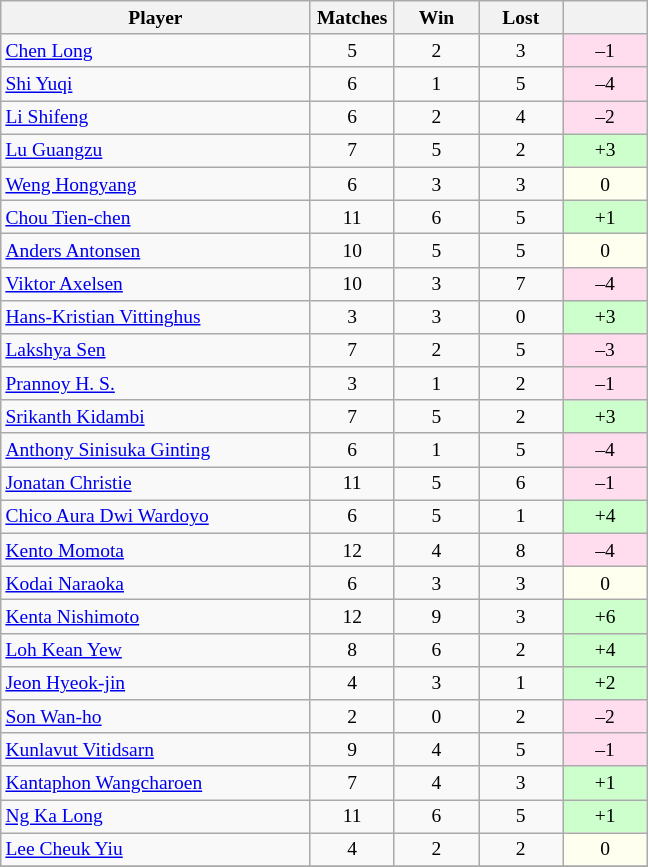<table class=wikitable style="text-align:center; font-size:small">
<tr>
<th width="200">Player</th>
<th width="50">Matches</th>
<th width="50">Win</th>
<th width="50">Lost</th>
<th width="50"></th>
</tr>
<tr>
<td align="left"> <a href='#'>Chen Long</a></td>
<td>5</td>
<td>2</td>
<td>3</td>
<td bgcolor="#ffddee">–1</td>
</tr>
<tr>
<td align="left"> <a href='#'>Shi Yuqi</a></td>
<td>6</td>
<td>1</td>
<td>5</td>
<td bgcolor="#ffddee">–4</td>
</tr>
<tr>
<td align="left"> <a href='#'>Li Shifeng</a></td>
<td>6</td>
<td>2</td>
<td>4</td>
<td bgcolor="#ffddee">–2</td>
</tr>
<tr>
<td align="left"> <a href='#'>Lu Guangzu</a></td>
<td>7</td>
<td>5</td>
<td>2</td>
<td bgcolor="#ccffcc">+3</td>
</tr>
<tr>
<td align="left"> <a href='#'>Weng Hongyang</a></td>
<td>6</td>
<td>3</td>
<td>3</td>
<td bgcolor="#fffff0">0</td>
</tr>
<tr>
<td align="left"> <a href='#'>Chou Tien-chen</a></td>
<td>11</td>
<td>6</td>
<td>5</td>
<td bgcolor="#ccffcc">+1</td>
</tr>
<tr>
<td align="left"> <a href='#'>Anders Antonsen</a></td>
<td>10</td>
<td>5</td>
<td>5</td>
<td bgcolor="#fffff0">0</td>
</tr>
<tr>
<td align="left"> <a href='#'>Viktor Axelsen</a></td>
<td>10</td>
<td>3</td>
<td>7</td>
<td bgcolor="#ffddee">–4</td>
</tr>
<tr>
<td align="left"> <a href='#'>Hans-Kristian Vittinghus</a></td>
<td>3</td>
<td>3</td>
<td>0</td>
<td bgcolor="#ccffcc">+3</td>
</tr>
<tr>
<td align="left"> <a href='#'>Lakshya Sen</a></td>
<td>7</td>
<td>2</td>
<td>5</td>
<td bgcolor="#ffddee">–3</td>
</tr>
<tr>
<td align="left"> <a href='#'>Prannoy H. S.</a></td>
<td>3</td>
<td>1</td>
<td>2</td>
<td bgcolor="#ffddee">–1</td>
</tr>
<tr>
<td align="left"> <a href='#'>Srikanth Kidambi</a></td>
<td>7</td>
<td>5</td>
<td>2</td>
<td bgcolor="#ccffcc">+3</td>
</tr>
<tr>
<td align="left"> <a href='#'>Anthony Sinisuka Ginting</a></td>
<td>6</td>
<td>1</td>
<td>5</td>
<td bgcolor="#ffddee">–4</td>
</tr>
<tr>
<td align="left"> <a href='#'>Jonatan Christie</a></td>
<td>11</td>
<td>5</td>
<td>6</td>
<td bgcolor="#ffddee">–1</td>
</tr>
<tr>
<td align="left"> <a href='#'>Chico Aura Dwi Wardoyo</a></td>
<td>6</td>
<td>5</td>
<td>1</td>
<td bgcolor="#ccffcc">+4</td>
</tr>
<tr>
<td align="left"> <a href='#'>Kento Momota</a></td>
<td>12</td>
<td>4</td>
<td>8</td>
<td bgcolor="#ffddee">–4</td>
</tr>
<tr>
<td align="left"> <a href='#'>Kodai Naraoka</a></td>
<td>6</td>
<td>3</td>
<td>3</td>
<td bgcolor="#fffff0">0</td>
</tr>
<tr>
<td align="left"> <a href='#'>Kenta Nishimoto</a></td>
<td>12</td>
<td>9</td>
<td>3</td>
<td bgcolor="#ccffcc">+6</td>
</tr>
<tr>
<td align="left"> <a href='#'>Loh Kean Yew</a></td>
<td>8</td>
<td>6</td>
<td>2</td>
<td bgcolor="#ccffcc">+4</td>
</tr>
<tr>
<td align="left"> <a href='#'>Jeon Hyeok-jin</a></td>
<td>4</td>
<td>3</td>
<td>1</td>
<td bgcolor="#ccffcc">+2</td>
</tr>
<tr>
<td align="left"> <a href='#'>Son Wan-ho</a></td>
<td>2</td>
<td>0</td>
<td>2</td>
<td bgcolor="#ffddee">–2</td>
</tr>
<tr>
<td align="left"> <a href='#'>Kunlavut Vitidsarn</a></td>
<td>9</td>
<td>4</td>
<td>5</td>
<td bgcolor="#ffddee">–1</td>
</tr>
<tr>
<td align="left"> <a href='#'>Kantaphon Wangcharoen</a></td>
<td>7</td>
<td>4</td>
<td>3</td>
<td bgcolor="#ccffcc">+1</td>
</tr>
<tr>
<td align="left"> <a href='#'>Ng Ka Long</a></td>
<td>11</td>
<td>6</td>
<td>5</td>
<td bgcolor="#ccffcc">+1</td>
</tr>
<tr>
<td align="left"> <a href='#'>Lee Cheuk Yiu</a></td>
<td>4</td>
<td>2</td>
<td>2</td>
<td bgcolor="#fffff0">0</td>
</tr>
<tr>
</tr>
</table>
